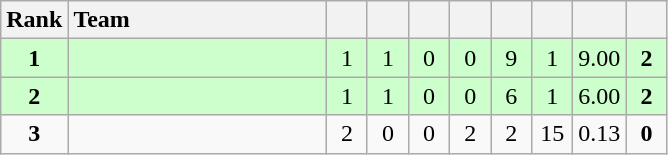<table class="wikitable" style="text-align: center;">
<tr>
<th width=30>Rank</th>
<th width=165 style="text-align:left;">Team</th>
<th width=20></th>
<th width=20></th>
<th width=20></th>
<th width=20></th>
<th width=20></th>
<th width=20></th>
<th width=20></th>
<th width=20></th>
</tr>
<tr style="background:#ccffcc;">
<td><strong>1</strong></td>
<td style="text-align:left;"></td>
<td>1</td>
<td>1</td>
<td>0</td>
<td>0</td>
<td>9</td>
<td>1</td>
<td>9.00</td>
<td><strong>2</strong></td>
</tr>
<tr style="background:#ccffcc;">
<td><strong>2</strong></td>
<td style="text-align:left;"></td>
<td>1</td>
<td>1</td>
<td>0</td>
<td>0</td>
<td>6</td>
<td>1</td>
<td>6.00</td>
<td><strong>2</strong></td>
</tr>
<tr>
<td><strong>3</strong></td>
<td style="text-align:left;"></td>
<td>2</td>
<td>0</td>
<td>0</td>
<td>2</td>
<td>2</td>
<td>15</td>
<td>0.13</td>
<td><strong>0</strong></td>
</tr>
</table>
